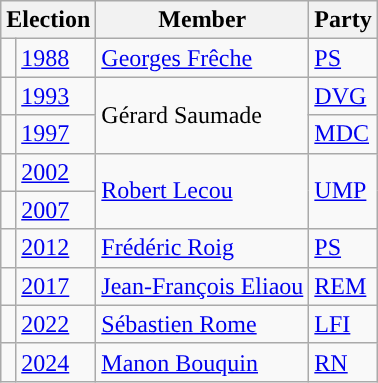<table class="wikitable">
<tr>
<th colspan="2">Election</th>
<th>Member</th>
<th>Party</th>
</tr>
<tr>
<td style="color:inherit;background-color: "></td>
<td><a href='#'>1988</a></td>
<td><a href='#'>Georges Frêche</a></td>
<td><a href='#'>PS</a></td>
</tr>
<tr>
<td style="color:inherit;background-color: "></td>
<td><a href='#'>1993</a></td>
<td rowspan="2">Gérard Saumade</td>
<td><a href='#'>DVG</a></td>
</tr>
<tr>
<td style="color:inherit;background-color: "></td>
<td><a href='#'>1997</a></td>
<td><a href='#'>MDC</a></td>
</tr>
<tr>
<td style="color:inherit;background-color: "></td>
<td><a href='#'>2002</a></td>
<td rowspan="2"><a href='#'>Robert Lecou</a></td>
<td rowspan="2"><a href='#'>UMP</a></td>
</tr>
<tr>
<td style="color:inherit;background-color: "></td>
<td><a href='#'>2007</a></td>
</tr>
<tr>
<td style="color:inherit;background-color: "></td>
<td><a href='#'>2012</a></td>
<td><a href='#'>Frédéric Roig</a></td>
<td><a href='#'>PS</a></td>
</tr>
<tr>
<td style="color:inherit;background-color: "></td>
<td><a href='#'>2017</a></td>
<td><a href='#'>Jean-François Eliaou</a></td>
<td><a href='#'>REM</a></td>
</tr>
<tr>
<td style="color:inherit;background:"></td>
<td><a href='#'>2022</a></td>
<td><a href='#'>Sébastien Rome</a></td>
<td><a href='#'>LFI</a></td>
</tr>
<tr>
<td style="color:inherit;background:"></td>
<td><a href='#'>2024</a></td>
<td><a href='#'>Manon Bouquin</a></td>
<td><a href='#'>RN</a></td>
</tr>
</table>
